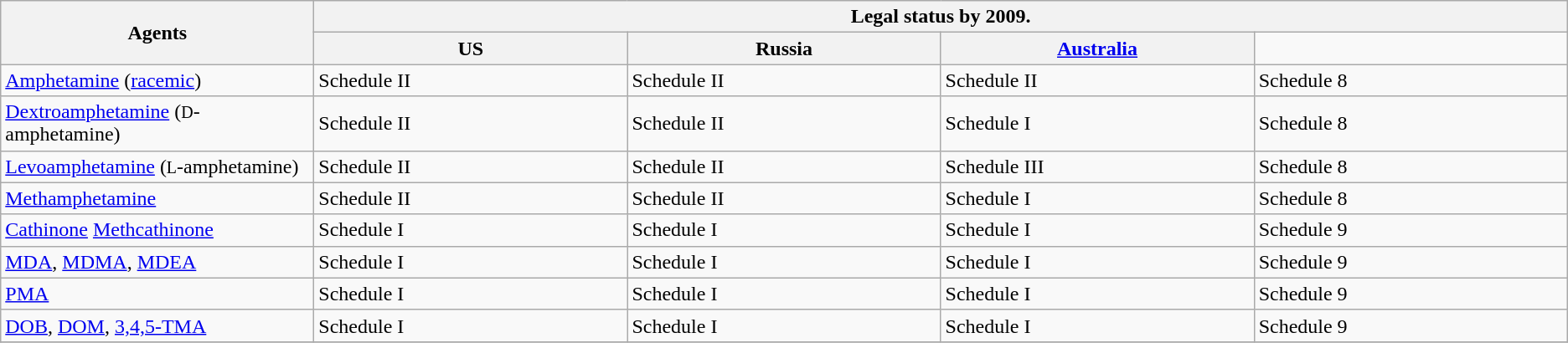<table class="wikitable">
<tr>
<th width="20%" rowspan=2>Agents</th>
<th colspan=4>Legal status by 2009.</th>
</tr>
<tr Amphetamine analogues or derivatives could be illegal for sell for human consumption in several countries or could be illegal under the several analogue acts in various countries. ! width="20%"|UN Convention on Psychotropic Substances of 1971>
<th width="20%">US</th>
<th width="20%">Russia</th>
<th width="20%"><a href='#'>Australia</a></th>
</tr>
<tr>
<td><a href='#'>Amphetamine</a> (<a href='#'>racemic</a>)</td>
<td>Schedule II</td>
<td>Schedule II</td>
<td>Schedule II</td>
<td>Schedule 8</td>
</tr>
<tr>
<td><a href='#'>Dextroamphetamine</a> (<small>D</small>-amphetamine)</td>
<td>Schedule II</td>
<td>Schedule II</td>
<td>Schedule I</td>
<td>Schedule 8</td>
</tr>
<tr>
<td><a href='#'>Levoamphetamine</a> (<small>L</small>-amphetamine)</td>
<td>Schedule II</td>
<td>Schedule II</td>
<td>Schedule III</td>
<td>Schedule 8</td>
</tr>
<tr>
<td><a href='#'>Methamphetamine</a></td>
<td>Schedule II</td>
<td>Schedule II</td>
<td>Schedule I</td>
<td>Schedule 8</td>
</tr>
<tr>
<td><a href='#'>Cathinone</a> <a href='#'>Methcathinone</a></td>
<td>Schedule I</td>
<td>Schedule I</td>
<td>Schedule I</td>
<td>Schedule 9</td>
</tr>
<tr>
<td><a href='#'>MDA</a>, <a href='#'>MDMA</a>, <a href='#'>MDEA</a></td>
<td>Schedule I</td>
<td>Schedule I</td>
<td>Schedule I</td>
<td>Schedule 9</td>
</tr>
<tr>
<td><a href='#'>PMA</a></td>
<td>Schedule I</td>
<td>Schedule I</td>
<td>Schedule I</td>
<td>Schedule 9</td>
</tr>
<tr>
<td><a href='#'>DOB</a>, <a href='#'>DOM</a>, <a href='#'>3,4,5-TMA</a></td>
<td>Schedule I</td>
<td>Schedule I</td>
<td>Schedule I</td>
<td>Schedule 9</td>
</tr>
<tr>
</tr>
</table>
